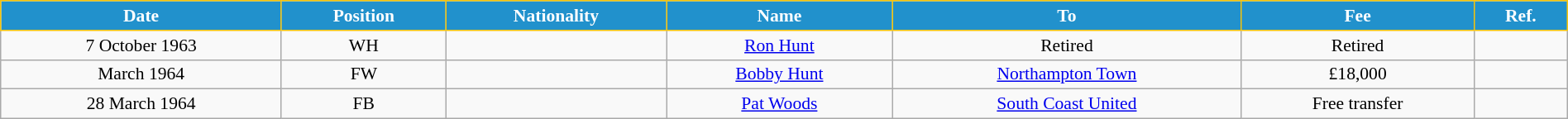<table class="wikitable" style="text-align:center; font-size:90%; width:100%;">
<tr>
<th style="background:#2191CC; color:white; border:1px solid #F7C408; text-align:center;">Date</th>
<th style="background:#2191CC; color:white; border:1px solid #F7C408; text-align:center;">Position</th>
<th style="background:#2191CC; color:white; border:1px solid #F7C408; text-align:center;">Nationality</th>
<th style="background:#2191CC; color:white; border:1px solid #F7C408; text-align:center;">Name</th>
<th style="background:#2191CC; color:white; border:1px solid #F7C408; text-align:center;">To</th>
<th style="background:#2191CC; color:white; border:1px solid #F7C408; text-align:center;">Fee</th>
<th style="background:#2191CC; color:white; border:1px solid #F7C408; text-align:center;">Ref.</th>
</tr>
<tr>
<td>7 October 1963</td>
<td>WH</td>
<td></td>
<td><a href='#'>Ron Hunt</a></td>
<td>Retired</td>
<td>Retired</td>
<td></td>
</tr>
<tr>
<td>March 1964</td>
<td>FW</td>
<td></td>
<td><a href='#'>Bobby Hunt</a></td>
<td> <a href='#'>Northampton Town</a></td>
<td>£18,000</td>
<td></td>
</tr>
<tr>
<td>28 March 1964</td>
<td>FB</td>
<td></td>
<td><a href='#'>Pat Woods</a></td>
<td> <a href='#'>South Coast United</a></td>
<td>Free transfer</td>
<td></td>
</tr>
</table>
